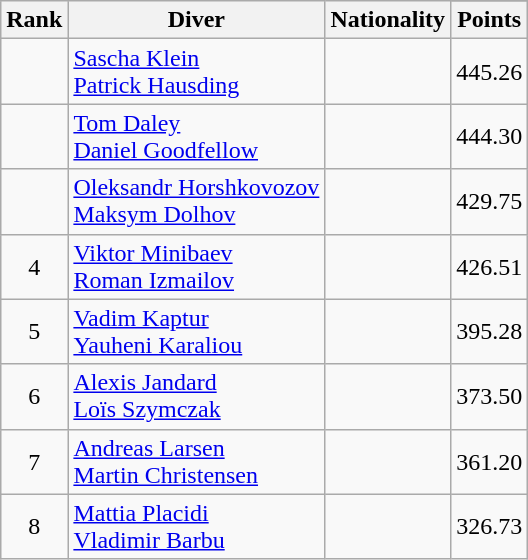<table class="wikitable sortable" style="text-align:center">
<tr>
<th rowspan=2>Rank</th>
<th rowspan=2>Diver</th>
<th rowspan=2>Nationality</th>
</tr>
<tr>
<th>Points</th>
</tr>
<tr>
<td></td>
<td align=left><a href='#'>Sascha Klein</a><br><a href='#'>Patrick Hausding</a></td>
<td align=left></td>
<td>445.26</td>
</tr>
<tr>
<td></td>
<td align=left><a href='#'>Tom Daley</a><br><a href='#'>Daniel Goodfellow</a></td>
<td align=left></td>
<td>444.30</td>
</tr>
<tr>
<td></td>
<td align=left><a href='#'>Oleksandr Horshkovozov</a><br><a href='#'>Maksym Dolhov</a></td>
<td align=left></td>
<td>429.75</td>
</tr>
<tr>
<td>4</td>
<td align=left><a href='#'>Viktor Minibaev</a><br><a href='#'>Roman Izmailov</a></td>
<td align=left></td>
<td>426.51</td>
</tr>
<tr>
<td>5</td>
<td align=left><a href='#'>Vadim Kaptur</a><br><a href='#'>Yauheni Karaliou</a></td>
<td align=left></td>
<td>395.28</td>
</tr>
<tr>
<td>6</td>
<td align=left><a href='#'>Alexis Jandard</a><br><a href='#'>Loïs Szymczak</a></td>
<td align=left></td>
<td>373.50</td>
</tr>
<tr>
<td>7</td>
<td align=left><a href='#'>Andreas Larsen</a><br><a href='#'>Martin Christensen</a></td>
<td align=left></td>
<td>361.20</td>
</tr>
<tr>
<td>8</td>
<td align=left><a href='#'>Mattia Placidi</a><br><a href='#'>Vladimir Barbu</a></td>
<td align=left></td>
<td>326.73</td>
</tr>
</table>
